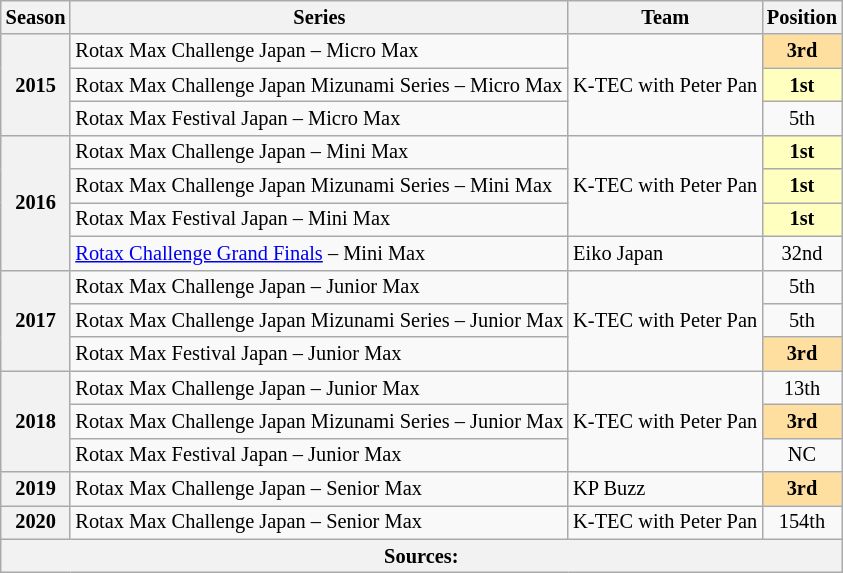<table class="wikitable" style="font-size: 85%; text-align:center">
<tr>
<th>Season</th>
<th>Series</th>
<th>Team</th>
<th>Position</th>
</tr>
<tr>
<th rowspan="3">2015</th>
<td align="left">Rotax Max Challenge Japan – Micro Max</td>
<td align="left" rowspan="3">K-TEC with Peter Pan</td>
<td style="background:#ffdf9f;"><strong>3rd</strong></td>
</tr>
<tr>
<td align="left">Rotax Max Challenge Japan Mizunami Series – Micro Max</td>
<td style="background:#FFFFBF;"><strong>1st</strong></td>
</tr>
<tr>
<td align="left">Rotax Max Festival Japan – Micro Max</td>
<td>5th</td>
</tr>
<tr>
<th rowspan="4">2016</th>
<td align="left">Rotax Max Challenge Japan – Mini Max</td>
<td align="left" rowspan="3">K-TEC with Peter Pan</td>
<td style="background:#FFFFBF;"><strong>1st</strong></td>
</tr>
<tr>
<td align="left">Rotax Max Challenge Japan Mizunami Series – Mini Max</td>
<td style="background:#FFFFBF;"><strong>1st</strong></td>
</tr>
<tr>
<td align="left">Rotax Max Festival Japan – Mini Max</td>
<td style="background:#FFFFBF;"><strong>1st</strong></td>
</tr>
<tr>
<td align="left"><a href='#'>Rotax Challenge Grand Finals</a> – Mini Max</td>
<td align="left">Eiko Japan</td>
<td>32nd</td>
</tr>
<tr>
<th rowspan="3">2017</th>
<td align="left">Rotax Max Challenge Japan – Junior Max</td>
<td align="left" rowspan="3">K-TEC with Peter Pan</td>
<td>5th</td>
</tr>
<tr>
<td align="left">Rotax Max Challenge Japan Mizunami Series – Junior Max</td>
<td>5th</td>
</tr>
<tr>
<td align="left">Rotax Max Festival Japan – Junior Max</td>
<td style="background:#ffdf9f;"><strong>3rd</strong></td>
</tr>
<tr>
<th rowspan="3">2018</th>
<td align="left">Rotax Max Challenge Japan – Junior Max</td>
<td align="left" rowspan="3">K-TEC with Peter Pan</td>
<td>13th</td>
</tr>
<tr>
<td align="left">Rotax Max Challenge Japan Mizunami Series – Junior Max</td>
<td style="background:#ffdf9f;"><strong>3rd</strong></td>
</tr>
<tr>
<td align="left">Rotax Max Festival Japan – Junior Max</td>
<td>NC</td>
</tr>
<tr>
<th>2019</th>
<td align="left">Rotax Max Challenge Japan – Senior Max</td>
<td align="left">KP Buzz</td>
<td style="background:#ffdf9f;"><strong>3rd</strong></td>
</tr>
<tr>
<th>2020</th>
<td align="left">Rotax Max Challenge Japan – Senior Max</td>
<td align="left">K-TEC with Peter Pan</td>
<td>154th</td>
</tr>
<tr>
<th colspan="4">Sources:</th>
</tr>
</table>
